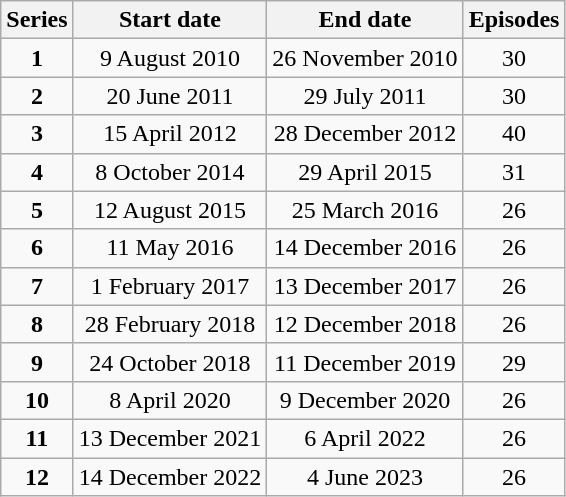<table class="wikitable" style="text-align:center;">
<tr>
<th>Series</th>
<th>Start date</th>
<th>End date</th>
<th>Episodes</th>
</tr>
<tr>
<td><strong>1</strong></td>
<td>9 August 2010</td>
<td>26 November 2010</td>
<td>30</td>
</tr>
<tr>
<td><strong>2</strong></td>
<td>20 June 2011</td>
<td>29 July 2011</td>
<td>30</td>
</tr>
<tr>
<td><strong>3</strong></td>
<td>15 April 2012</td>
<td>28 December 2012</td>
<td>40</td>
</tr>
<tr>
<td><strong>4</strong></td>
<td>8 October 2014</td>
<td>29 April 2015</td>
<td>31</td>
</tr>
<tr>
<td><strong>5</strong></td>
<td>12 August 2015</td>
<td>25 March 2016</td>
<td>26</td>
</tr>
<tr>
<td><strong>6</strong></td>
<td>11 May 2016</td>
<td>14 December 2016</td>
<td>26</td>
</tr>
<tr>
<td><strong>7</strong></td>
<td>1 February 2017</td>
<td>13 December 2017</td>
<td>26</td>
</tr>
<tr>
<td><strong>8</strong></td>
<td>28 February 2018</td>
<td>12 December 2018</td>
<td>26</td>
</tr>
<tr>
<td><strong>9</strong></td>
<td>24 October 2018</td>
<td>11 December 2019</td>
<td>29</td>
</tr>
<tr>
<td><strong>10</strong></td>
<td>8 April 2020</td>
<td>9 December 2020</td>
<td>26</td>
</tr>
<tr>
<td><strong>11</strong></td>
<td>13 December 2021</td>
<td>6 April 2022</td>
<td>26</td>
</tr>
<tr>
<td><strong>12</strong></td>
<td>14 December 2022</td>
<td>4 June 2023</td>
<td>26</td>
</tr>
</table>
